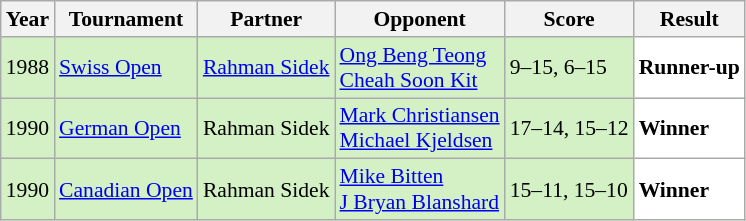<table class="sortable wikitable" style="font-size: 90%;">
<tr>
<th>Year</th>
<th>Tournament</th>
<th>Partner</th>
<th>Opponent</th>
<th>Score</th>
<th>Result</th>
</tr>
<tr style="background:#D4F1C5">
<td align="center">1988</td>
<td><a href='#'>Swiss Open</a></td>
<td> <a href='#'>Rahman Sidek</a></td>
<td> <a href='#'>Ong Beng Teong</a><br> <a href='#'>Cheah Soon Kit</a></td>
<td>9–15, 6–15</td>
<td style="text-align:left; background:white"> <strong>Runner-up</strong></td>
</tr>
<tr style="background:#D4F1C5">
<td align="center">1990</td>
<td><a href='#'>German Open</a></td>
<td> Rahman Sidek</td>
<td> <a href='#'>Mark Christiansen</a><br> <a href='#'>Michael Kjeldsen</a></td>
<td>17–14, 15–12</td>
<td style="text-align:left; background:white"> <strong>Winner</strong></td>
</tr>
<tr style="background:#D4F1C5">
<td align="center">1990</td>
<td><a href='#'>Canadian Open</a></td>
<td> Rahman Sidek</td>
<td> <a href='#'>Mike Bitten</a><br> <a href='#'>J Bryan Blanshard</a></td>
<td>15–11, 15–10</td>
<td style="text-align:left; background:white"> <strong>Winner</strong></td>
</tr>
</table>
